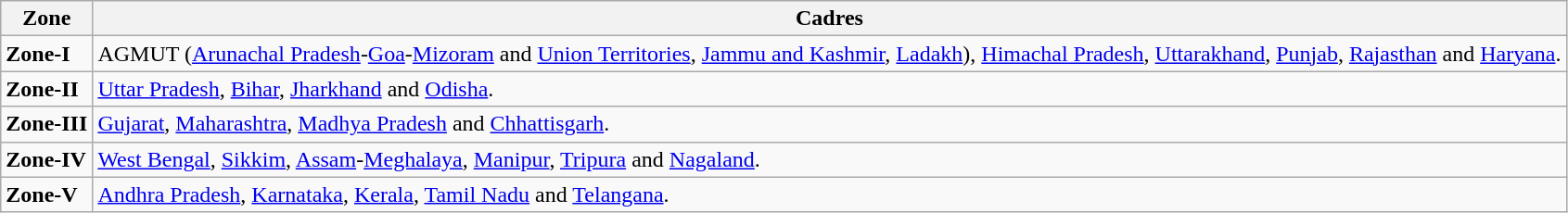<table class="wikitable">
<tr>
<th>Zone</th>
<th>Cadres</th>
</tr>
<tr>
<td><strong>Zone-I</strong></td>
<td>AGMUT (<a href='#'>Arunachal Pradesh</a>-<a href='#'>Goa</a>-<a href='#'>Mizoram</a> and <a href='#'>Union Territories</a>, <a href='#'>Jammu and Kashmir</a>, <a href='#'>Ladakh</a>), <a href='#'>Himachal Pradesh</a>, <a href='#'>Uttarakhand</a>, <a href='#'>Punjab</a>, <a href='#'>Rajasthan</a> and <a href='#'>Haryana</a>.</td>
</tr>
<tr>
<td><strong>Zone-II</strong></td>
<td><a href='#'>Uttar Pradesh</a>, <a href='#'>Bihar</a>, <a href='#'>Jharkhand</a> and <a href='#'>Odisha</a>.</td>
</tr>
<tr>
<td><strong>Zone-III</strong></td>
<td><a href='#'>Gujarat</a>, <a href='#'>Maharashtra</a>, <a href='#'>Madhya Pradesh</a> and <a href='#'>Chhattisgarh</a>.</td>
</tr>
<tr>
<td><strong>Zone-IV</strong></td>
<td><a href='#'>West Bengal</a>, <a href='#'>Sikkim</a>, <a href='#'>Assam</a>-<a href='#'>Meghalaya</a>, <a href='#'>Manipur</a>, <a href='#'>Tripura</a> and <a href='#'>Nagaland</a>.</td>
</tr>
<tr>
<td><strong>Zone-V</strong></td>
<td><a href='#'>Andhra Pradesh</a>, <a href='#'>Karnataka</a>, <a href='#'>Kerala</a>, <a href='#'>Tamil Nadu</a> and <a href='#'>Telangana</a>.</td>
</tr>
</table>
